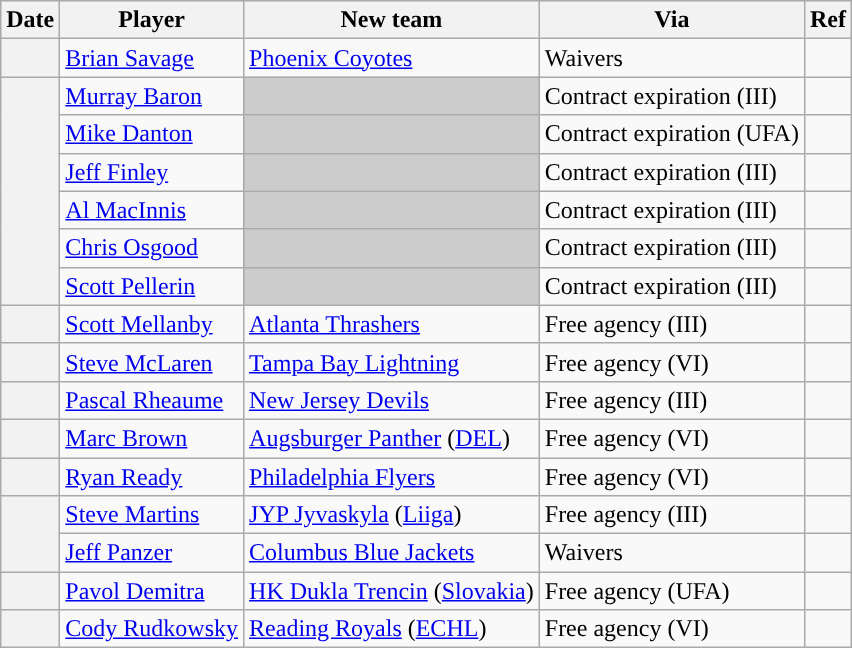<table class="wikitable plainrowheaders">
<tr style="background:#ddd; text-align:center;">
<th>Date</th>
<th>Player</th>
<th>New team</th>
<th>Via</th>
<th>Ref</th>
</tr>
<tr>
<th scope="row"></th>
<td><a href='#'>Brian Savage</a></td>
<td><a href='#'>Phoenix Coyotes</a></td>
<td>Waivers</td>
<td></td>
</tr>
<tr>
<th scope="row" rowspan=6></th>
<td><a href='#'>Murray Baron</a></td>
<td style="background:#ccc"></td>
<td>Contract expiration (III)</td>
<td></td>
</tr>
<tr>
<td><a href='#'>Mike Danton</a></td>
<td style="background:#ccc"></td>
<td>Contract expiration (UFA)</td>
<td></td>
</tr>
<tr>
<td><a href='#'>Jeff Finley</a></td>
<td style="background:#ccc"></td>
<td>Contract expiration (III)</td>
<td></td>
</tr>
<tr>
<td><a href='#'>Al MacInnis</a></td>
<td style="background:#ccc"></td>
<td>Contract expiration (III)</td>
<td></td>
</tr>
<tr>
<td><a href='#'>Chris Osgood</a></td>
<td style="background:#ccc"></td>
<td>Contract expiration (III)</td>
<td></td>
</tr>
<tr>
<td><a href='#'>Scott Pellerin</a></td>
<td style="background:#ccc"></td>
<td>Contract expiration (III)</td>
<td></td>
</tr>
<tr>
<th scope="row"></th>
<td><a href='#'>Scott Mellanby</a></td>
<td><a href='#'>Atlanta Thrashers</a></td>
<td>Free agency (III)</td>
<td></td>
</tr>
<tr>
<th scope="row"></th>
<td><a href='#'>Steve McLaren</a></td>
<td><a href='#'>Tampa Bay Lightning</a></td>
<td>Free agency (VI)</td>
<td></td>
</tr>
<tr>
<th scope="row"></th>
<td><a href='#'>Pascal Rheaume</a></td>
<td><a href='#'>New Jersey Devils</a></td>
<td>Free agency (III)</td>
<td></td>
</tr>
<tr>
<th scope="row"></th>
<td><a href='#'>Marc Brown</a></td>
<td><a href='#'>Augsburger Panther</a> (<a href='#'>DEL</a>)</td>
<td>Free agency (VI)</td>
<td></td>
</tr>
<tr>
<th scope="row"></th>
<td><a href='#'>Ryan Ready</a></td>
<td><a href='#'>Philadelphia Flyers</a></td>
<td>Free agency (VI)</td>
<td></td>
</tr>
<tr>
<th scope="row" rowspan=2></th>
<td><a href='#'>Steve Martins</a></td>
<td><a href='#'>JYP Jyvaskyla</a> (<a href='#'>Liiga</a>)</td>
<td>Free agency (III)</td>
<td></td>
</tr>
<tr>
<td><a href='#'>Jeff Panzer</a></td>
<td><a href='#'>Columbus Blue Jackets</a></td>
<td>Waivers</td>
<td></td>
</tr>
<tr>
<th scope="row"></th>
<td><a href='#'>Pavol Demitra</a></td>
<td><a href='#'>HK Dukla Trencin</a> (<a href='#'>Slovakia</a>)</td>
<td>Free agency (UFA)</td>
<td></td>
</tr>
<tr>
<th scope="row"></th>
<td><a href='#'>Cody Rudkowsky</a></td>
<td><a href='#'>Reading Royals</a> (<a href='#'>ECHL</a>)</td>
<td>Free agency (VI)</td>
<td></td>
</tr>
</table>
